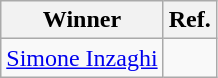<table class="wikitable">
<tr>
<th>Winner</th>
<th>Ref.</th>
</tr>
<tr>
<td> <a href='#'>Simone Inzaghi</a></td>
<td></td>
</tr>
</table>
